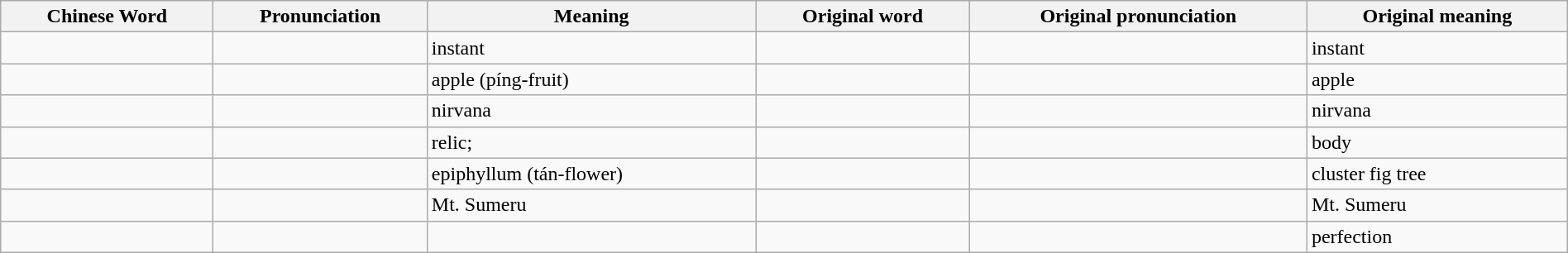<table class="wikitable sortable" width="100%">
<tr>
<th>Chinese Word</th>
<th>Pronunciation</th>
<th>Meaning</th>
<th>Original word</th>
<th>Original pronunciation</th>
<th>Original meaning</th>
</tr>
<tr>
<td></td>
<td></td>
<td>instant</td>
<td></td>
<td></td>
<td>instant</td>
</tr>
<tr>
<td></td>
<td></td>
<td>apple (píng-fruit)</td>
<td></td>
<td></td>
<td>apple</td>
</tr>
<tr>
<td></td>
<td></td>
<td>nirvana</td>
<td></td>
<td></td>
<td>nirvana</td>
</tr>
<tr>
<td></td>
<td></td>
<td> relic; </td>
<td></td>
<td></td>
<td>body</td>
</tr>
<tr>
<td></td>
<td></td>
<td>epiphyllum (tán-flower)</td>
<td></td>
<td></td>
<td>cluster fig tree</td>
</tr>
<tr>
<td></td>
<td></td>
<td>Mt. Sumeru</td>
<td></td>
<td></td>
<td>Mt. Sumeru</td>
</tr>
<tr>
<td></td>
<td></td>
<td></td>
<td></td>
<td></td>
<td>perfection</td>
</tr>
</table>
